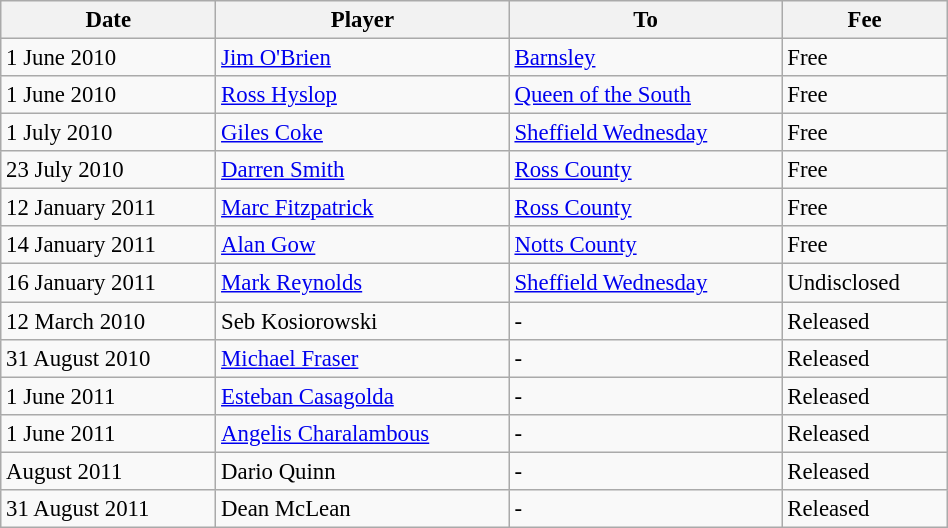<table class="wikitable" style="font-size:95%; width:50%">
<tr>
<th>Date</th>
<th>Player</th>
<th>To</th>
<th>Fee</th>
</tr>
<tr>
<td>1 June 2010</td>
<td> <a href='#'>Jim O'Brien</a></td>
<td> <a href='#'>Barnsley</a></td>
<td>Free</td>
</tr>
<tr>
<td>1 June 2010</td>
<td> <a href='#'>Ross Hyslop</a></td>
<td> <a href='#'>Queen of the South</a></td>
<td>Free</td>
</tr>
<tr>
<td>1 July 2010</td>
<td> <a href='#'>Giles Coke</a></td>
<td> <a href='#'>Sheffield Wednesday</a></td>
<td>Free</td>
</tr>
<tr>
<td>23 July 2010</td>
<td> <a href='#'>Darren Smith</a></td>
<td> <a href='#'>Ross County</a></td>
<td>Free</td>
</tr>
<tr>
<td>12 January 2011</td>
<td> <a href='#'>Marc Fitzpatrick</a></td>
<td><a href='#'>Ross County</a></td>
<td>Free</td>
</tr>
<tr>
<td>14 January 2011</td>
<td> <a href='#'>Alan Gow</a></td>
<td><a href='#'>Notts County</a></td>
<td>Free</td>
</tr>
<tr>
<td>16 January 2011</td>
<td> <a href='#'>Mark Reynolds</a></td>
<td><a href='#'>Sheffield Wednesday</a></td>
<td>Undisclosed</td>
</tr>
<tr>
<td>12 March 2010</td>
<td> Seb Kosiorowski</td>
<td>-</td>
<td>Released</td>
</tr>
<tr>
<td>31 August 2010</td>
<td> <a href='#'>Michael Fraser</a></td>
<td>-</td>
<td>Released</td>
</tr>
<tr>
<td>1 June 2011</td>
<td> <a href='#'>Esteban Casagolda</a></td>
<td>-</td>
<td>Released</td>
</tr>
<tr>
<td>1 June 2011</td>
<td> <a href='#'>Angelis Charalambous</a></td>
<td>-</td>
<td>Released</td>
</tr>
<tr>
<td>August 2011</td>
<td> Dario Quinn</td>
<td>-</td>
<td>Released</td>
</tr>
<tr>
<td>31 August 2011</td>
<td> Dean McLean</td>
<td>-</td>
<td>Released</td>
</tr>
</table>
